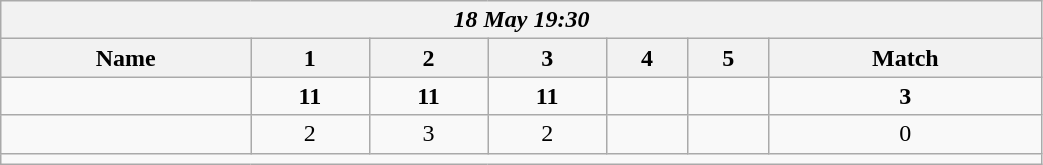<table class=wikitable style="text-align:center; width: 55%">
<tr>
<th colspan=17><em>18 May 19:30</em></th>
</tr>
<tr>
<th>Name</th>
<th>1</th>
<th>2</th>
<th>3</th>
<th>4</th>
<th>5</th>
<th>Match</th>
</tr>
<tr>
<td style="text-align:left;"><strong></strong></td>
<td><strong>11</strong></td>
<td><strong>11</strong></td>
<td><strong>11</strong></td>
<td></td>
<td></td>
<td><strong>3</strong></td>
</tr>
<tr>
<td style="text-align:left;"></td>
<td>2</td>
<td>3</td>
<td>2</td>
<td></td>
<td></td>
<td>0</td>
</tr>
<tr>
<td colspan=17></td>
</tr>
</table>
